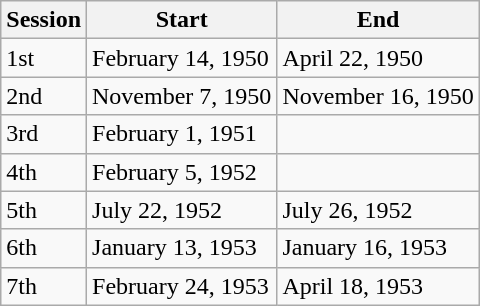<table class="wikitable">
<tr>
<th>Session</th>
<th>Start</th>
<th>End</th>
</tr>
<tr>
<td>1st</td>
<td>February 14, 1950</td>
<td>April 22, 1950</td>
</tr>
<tr>
<td>2nd</td>
<td>November 7, 1950</td>
<td>November 16, 1950</td>
</tr>
<tr>
<td>3rd</td>
<td>February 1, 1951</td>
<td></td>
</tr>
<tr>
<td>4th</td>
<td>February 5, 1952</td>
<td></td>
</tr>
<tr>
<td>5th</td>
<td>July 22, 1952</td>
<td>July 26, 1952</td>
</tr>
<tr>
<td>6th</td>
<td>January 13, 1953</td>
<td>January 16, 1953</td>
</tr>
<tr>
<td>7th</td>
<td>February 24, 1953</td>
<td>April 18, 1953</td>
</tr>
</table>
